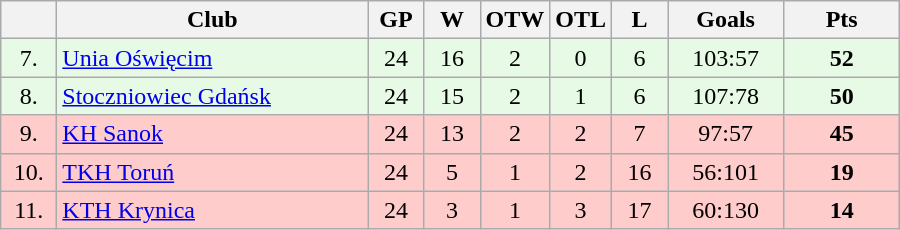<table class="wikitable">
<tr>
<th width="30"></th>
<th width="200">Club</th>
<th width="30">GP</th>
<th width="30">W</th>
<th width="30">OTW</th>
<th width="30">OTL</th>
<th width="30">L</th>
<th width="70">Goals</th>
<th width="70">Pts</th>
</tr>
<tr bgcolor="#e6fae6" align="center">
<td>7.</td>
<td align="left"><a href='#'>Unia Oświęcim</a></td>
<td>24</td>
<td>16</td>
<td>2</td>
<td>0</td>
<td>6</td>
<td>103:57</td>
<td><strong>52</strong></td>
</tr>
<tr bgcolor="#e6fae6" align="center">
<td>8.</td>
<td align="left"><a href='#'>Stoczniowiec Gdańsk</a></td>
<td>24</td>
<td>15</td>
<td>2</td>
<td>1</td>
<td>6</td>
<td>107:78</td>
<td><strong>50</strong></td>
</tr>
<tr bgcolor="#FFCCCC" align="center">
<td>9.</td>
<td align="left"><a href='#'>KH Sanok</a></td>
<td>24</td>
<td>13</td>
<td>2</td>
<td>2</td>
<td>7</td>
<td>97:57</td>
<td><strong>45</strong></td>
</tr>
<tr bgcolor="#FFCCCC" align="center">
<td>10.</td>
<td align="left"><a href='#'>TKH Toruń</a></td>
<td>24</td>
<td>5</td>
<td>1</td>
<td>2</td>
<td>16</td>
<td>56:101</td>
<td><strong>19</strong></td>
</tr>
<tr bgcolor="#FFCCCC" align="center">
<td>11.</td>
<td align="left"><a href='#'>KTH Krynica</a></td>
<td>24</td>
<td>3</td>
<td>1</td>
<td>3</td>
<td>17</td>
<td>60:130</td>
<td><strong>14</strong></td>
</tr>
</table>
